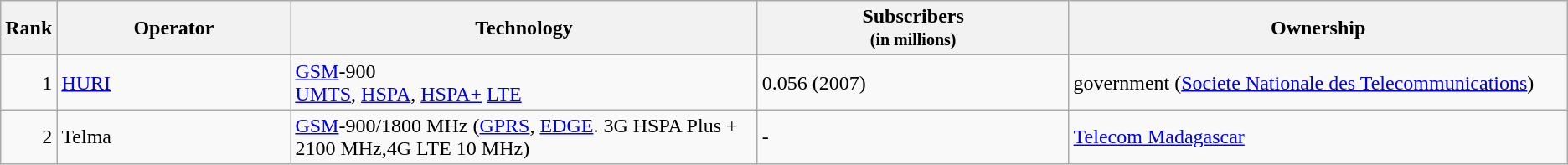<table class="wikitable">
<tr>
<th style="width:3%;">Rank</th>
<th style="width:15%;">Operator</th>
<th style="width:30%;">Technology</th>
<th style="width:20%;">Subscribers<br><small>(in millions)</small></th>
<th style="width:32%;">Ownership</th>
</tr>
<tr>
<td align=right>1</td>
<td><a href='#'>HURI</a></td>
<td><a href='#'>GSM</a>-900<br><a href='#'>UMTS</a>, <a href='#'>HSPA</a>, <a href='#'>HSPA+</a> <a href='#'>LTE</a></td>
<td>0.056 (2007)</td>
<td>government (<a href='#'>Societe Nationale des Telecommunications</a>)</td>
</tr>
<tr>
<td align=right>2</td>
<td>Telma</td>
<td><a href='#'>GSM</a>-900/1800 MHz (<a href='#'>GPRS</a>, <a href='#'>EDGE</a>. 3G HSPA Plus + 2100 MHz,4G LTE 10 MHz)</td>
<td>-</td>
<td><a href='#'>Telecom Madagascar</a></td>
</tr>
</table>
